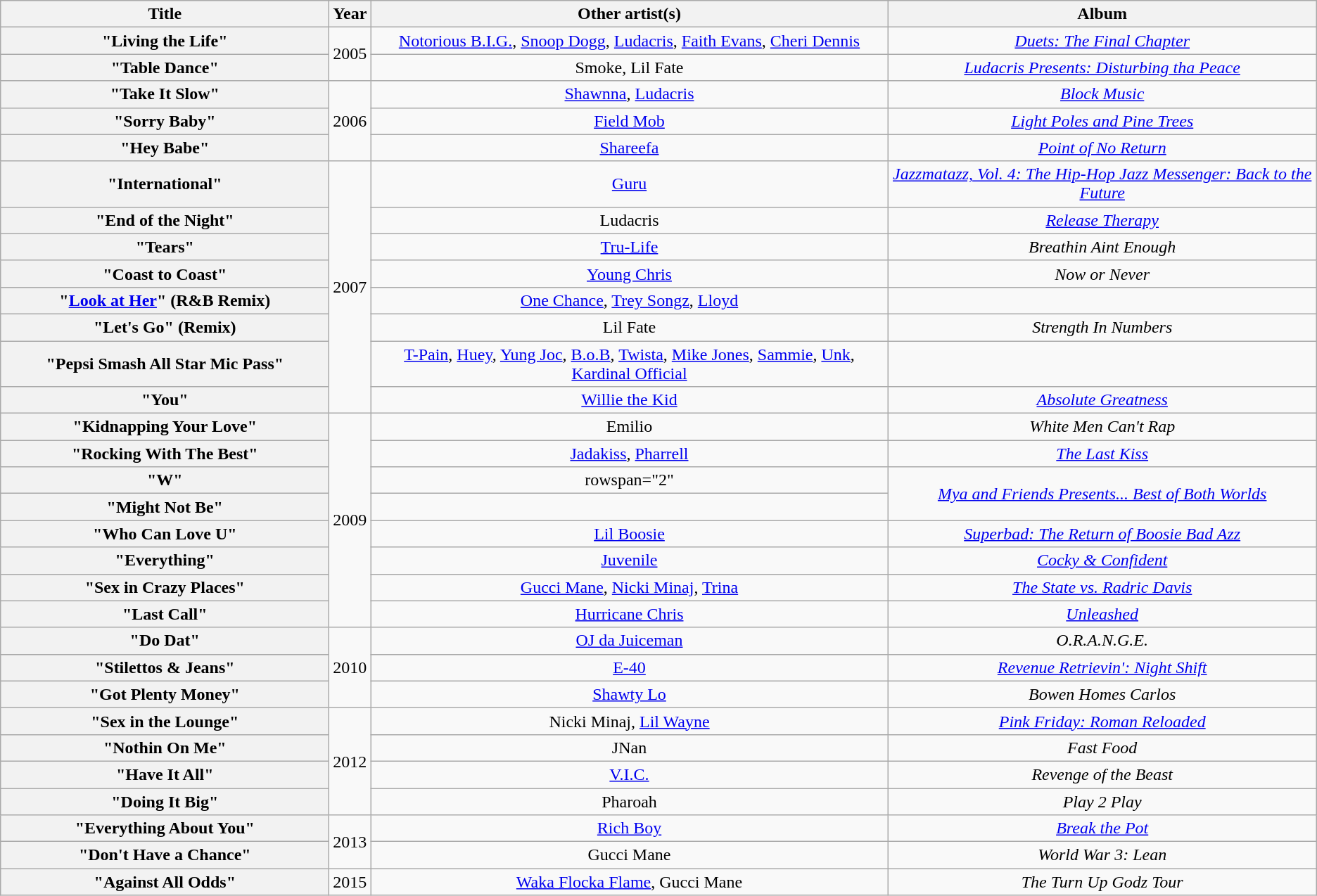<table class="wikitable plainrowheaders" style="text-align:center;" border="1">
<tr>
<th scope="col" style="width:19em;">Title</th>
<th scope="col">Year</th>
<th scope="col">Other artist(s)</th>
<th scope="col">Album</th>
</tr>
<tr>
<th scope="row">"Living the Life"</th>
<td rowspan="2">2005</td>
<td><a href='#'>Notorious B.I.G.</a>, <a href='#'>Snoop Dogg</a>, <a href='#'>Ludacris</a>, <a href='#'>Faith Evans</a>, <a href='#'>Cheri Dennis</a></td>
<td><em><a href='#'>Duets: The Final Chapter</a></em></td>
</tr>
<tr>
<th scope="row">"Table Dance"</th>
<td>Smoke, Lil Fate</td>
<td><em><a href='#'>Ludacris Presents: Disturbing tha Peace</a></em></td>
</tr>
<tr>
<th scope="row">"Take It Slow"</th>
<td rowspan="3">2006</td>
<td><a href='#'>Shawnna</a>, <a href='#'>Ludacris</a></td>
<td><em><a href='#'>Block Music</a></em></td>
</tr>
<tr>
<th scope="row">"Sorry Baby"</th>
<td><a href='#'>Field Mob</a></td>
<td><em><a href='#'>Light Poles and Pine Trees</a></em></td>
</tr>
<tr>
<th scope="row">"Hey Babe"</th>
<td><a href='#'>Shareefa</a></td>
<td><em><a href='#'>Point of No Return</a></em></td>
</tr>
<tr>
<th scope="row">"International"</th>
<td rowspan="8">2007</td>
<td><a href='#'>Guru</a></td>
<td><em><a href='#'>Jazzmatazz, Vol. 4: The Hip-Hop Jazz Messenger: Back to the Future</a></em></td>
</tr>
<tr>
<th scope="row">"End of the Night"</th>
<td>Ludacris</td>
<td><em><a href='#'>Release Therapy</a></em></td>
</tr>
<tr>
<th scope="row">"Tears"</th>
<td><a href='#'>Tru-Life</a></td>
<td><em>Breathin Aint Enough</em></td>
</tr>
<tr>
<th scope="row">"Coast to Coast"</th>
<td><a href='#'>Young Chris</a></td>
<td><em>Now or Never</em></td>
</tr>
<tr>
<th scope="row">"<a href='#'>Look at Her</a>" (R&B Remix)</th>
<td><a href='#'>One Chance</a>, <a href='#'>Trey Songz</a>, <a href='#'>Lloyd</a></td>
<td></td>
</tr>
<tr>
<th scope="row">"Let's Go" (Remix)</th>
<td>Lil Fate</td>
<td><em>Strength In Numbers</em></td>
</tr>
<tr>
<th scope="row">"Pepsi Smash All Star Mic Pass"</th>
<td><a href='#'>T-Pain</a>, <a href='#'>Huey</a>, <a href='#'>Yung Joc</a>, <a href='#'>B.o.B</a>, <a href='#'>Twista</a>, <a href='#'>Mike Jones</a>, <a href='#'>Sammie</a>, <a href='#'>Unk</a>, <a href='#'>Kardinal Official</a></td>
<td></td>
</tr>
<tr>
<th scope="row">"You"</th>
<td><a href='#'>Willie the Kid</a></td>
<td><em><a href='#'>Absolute Greatness</a></em></td>
</tr>
<tr>
<th scope="row">"Kidnapping Your Love"</th>
<td rowspan="8">2009</td>
<td>Emilio</td>
<td><em>White Men Can't Rap</em></td>
</tr>
<tr>
<th scope="row">"Rocking With The Best"</th>
<td><a href='#'>Jadakiss</a>, <a href='#'>Pharrell</a></td>
<td><em><a href='#'>The Last Kiss</a></em></td>
</tr>
<tr>
<th scope="row">"W"</th>
<td>rowspan="2" </td>
<td rowspan="2"><em><a href='#'>Mya and Friends Presents... Best of Both Worlds</a></em></td>
</tr>
<tr>
<th scope="row">"Might Not Be"</th>
</tr>
<tr>
<th scope="row">"Who Can Love U"</th>
<td><a href='#'>Lil Boosie</a></td>
<td><em><a href='#'>Superbad: The Return of Boosie Bad Azz</a></em></td>
</tr>
<tr>
<th scope="row">"Everything"</th>
<td><a href='#'>Juvenile</a></td>
<td><em><a href='#'>Cocky & Confident</a></em></td>
</tr>
<tr>
<th scope="row">"Sex in Crazy Places"</th>
<td><a href='#'>Gucci Mane</a>, <a href='#'>Nicki Minaj</a>, <a href='#'>Trina</a></td>
<td><em><a href='#'>The State vs. Radric Davis</a></em></td>
</tr>
<tr>
<th scope="row">"Last Call"</th>
<td><a href='#'>Hurricane Chris</a></td>
<td><em><a href='#'>Unleashed</a></em></td>
</tr>
<tr>
<th scope="row">"Do Dat"</th>
<td rowspan="3">2010</td>
<td><a href='#'>OJ da Juiceman</a></td>
<td><em>O.R.A.N.G.E.</em></td>
</tr>
<tr>
<th scope="row">"Stilettos & Jeans"</th>
<td><a href='#'>E-40</a></td>
<td><em><a href='#'>Revenue Retrievin': Night Shift</a></em></td>
</tr>
<tr>
<th scope="row">"Got Plenty Money"</th>
<td><a href='#'>Shawty Lo</a></td>
<td><em>Bowen Homes Carlos</em></td>
</tr>
<tr>
<th scope="row">"Sex in the Lounge"</th>
<td rowspan="4">2012</td>
<td>Nicki Minaj, <a href='#'>Lil Wayne</a></td>
<td><em><a href='#'>Pink Friday: Roman Reloaded</a></em></td>
</tr>
<tr>
<th scope="row">"Nothin On Me"</th>
<td>JNan</td>
<td><em>Fast Food</em></td>
</tr>
<tr>
<th scope="row">"Have It All"</th>
<td><a href='#'>V.I.C.</a></td>
<td><em>Revenge of the Beast</em></td>
</tr>
<tr>
<th scope="row">"Doing It Big"</th>
<td>Pharoah</td>
<td><em>Play 2 Play</em></td>
</tr>
<tr>
<th scope="row">"Everything About You"</th>
<td rowspan="2">2013</td>
<td><a href='#'>Rich Boy</a></td>
<td><em><a href='#'>Break the Pot</a></em></td>
</tr>
<tr>
<th scope="row">"Don't Have a Chance"</th>
<td>Gucci Mane</td>
<td><em>World War 3: Lean</em></td>
</tr>
<tr>
<th scope="row">"Against All Odds"</th>
<td>2015</td>
<td><a href='#'>Waka Flocka Flame</a>, Gucci Mane</td>
<td><em>The Turn Up Godz Tour</em></td>
</tr>
</table>
